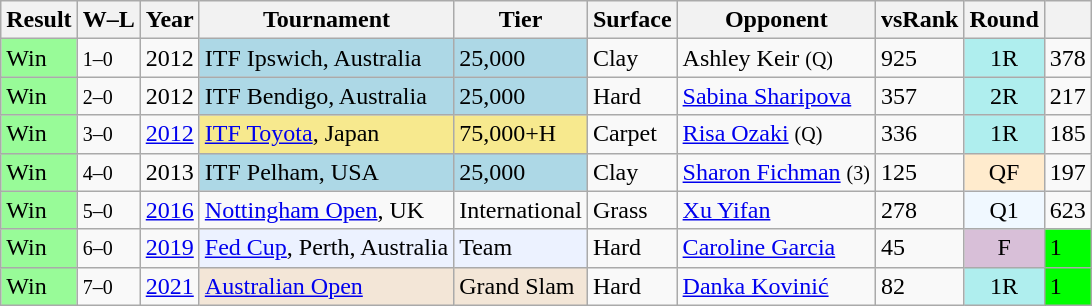<table class="sortable wikitable">
<tr>
<th>Result</th>
<th class="unsortable">W–L</th>
<th>Year</th>
<th>Tournament</th>
<th>Tier</th>
<th>Surface</th>
<th>Opponent</th>
<th>vsRank</th>
<th>Round</th>
<th></th>
</tr>
<tr>
<td bgcolor=#98FB98>Win</td>
<td><small>1–0</small></td>
<td>2012</td>
<td bgcolor=lightblue>ITF Ipswich, Australia</td>
<td bgcolor=lightblue>25,000</td>
<td>Clay</td>
<td> Ashley Keir <small>(Q)</small></td>
<td>925</td>
<td align="center" bgcolor="#afeeee">1R</td>
<td>378</td>
</tr>
<tr>
<td bgcolor=#98FB98>Win</td>
<td><small>2–0</small></td>
<td>2012</td>
<td bgcolor=lightblue>ITF Bendigo, Australia</td>
<td bgcolor=lightblue>25,000</td>
<td>Hard</td>
<td> <a href='#'>Sabina Sharipova</a></td>
<td>357</td>
<td align="center" bgcolor="#afeeee">2R</td>
<td>217</td>
</tr>
<tr>
<td bgcolor=#98FB98>Win</td>
<td><small>3–0</small></td>
<td><a href='#'>2012</a></td>
<td bgcolor=#f7e98e><a href='#'>ITF Toyota</a>, Japan</td>
<td bgcolor=#f7e98e>75,000+H</td>
<td>Carpet</td>
<td> <a href='#'>Risa Ozaki</a> <small>(Q)</small></td>
<td>336</td>
<td align="center" bgcolor="#afeeee">1R</td>
<td>185</td>
</tr>
<tr>
<td bgcolor=#98FB98>Win</td>
<td><small>4–0</small></td>
<td>2013</td>
<td bgcolor=lightblue>ITF Pelham, USA</td>
<td bgcolor=lightblue>25,000</td>
<td>Clay</td>
<td> <a href='#'>Sharon Fichman</a> <small>(3)</small></td>
<td>125</td>
<td align="center" bgcolor="#ffebcd">QF</td>
<td>197</td>
</tr>
<tr>
<td bgcolor=#98FB98>Win</td>
<td><small>5–0</small></td>
<td><a href='#'>2016</a></td>
<td><a href='#'>Nottingham Open</a>, UK</td>
<td>International</td>
<td>Grass</td>
<td> <a href='#'>Xu Yifan</a></td>
<td>278</td>
<td align="center" bgcolor="#f0f8ff">Q1</td>
<td>623</td>
</tr>
<tr>
<td bgcolor=#98FB98>Win</td>
<td><small>6–0</small></td>
<td><a href='#'>2019</a></td>
<td bgcolor=#ecf2ff><a href='#'>Fed Cup</a>, Perth, Australia</td>
<td bgcolor=#ecf2ff>Team</td>
<td>Hard</td>
<td> <a href='#'>Caroline Garcia</a></td>
<td>45</td>
<td align="center" bgcolor="thistle">F</td>
<td bgcolor=lime>1</td>
</tr>
<tr>
<td bgcolor=#98FB98>Win</td>
<td><small>7–0</small></td>
<td><a href='#'>2021</a></td>
<td bgcolor=#f3e6d7><a href='#'>Australian Open</a></td>
<td bgcolor=#f3e6d7>Grand Slam</td>
<td>Hard</td>
<td> <a href='#'>Danka Kovinić</a></td>
<td>82</td>
<td align="center" bgcolor="#afeeee">1R</td>
<td bgcolor=lime>1</td>
</tr>
</table>
